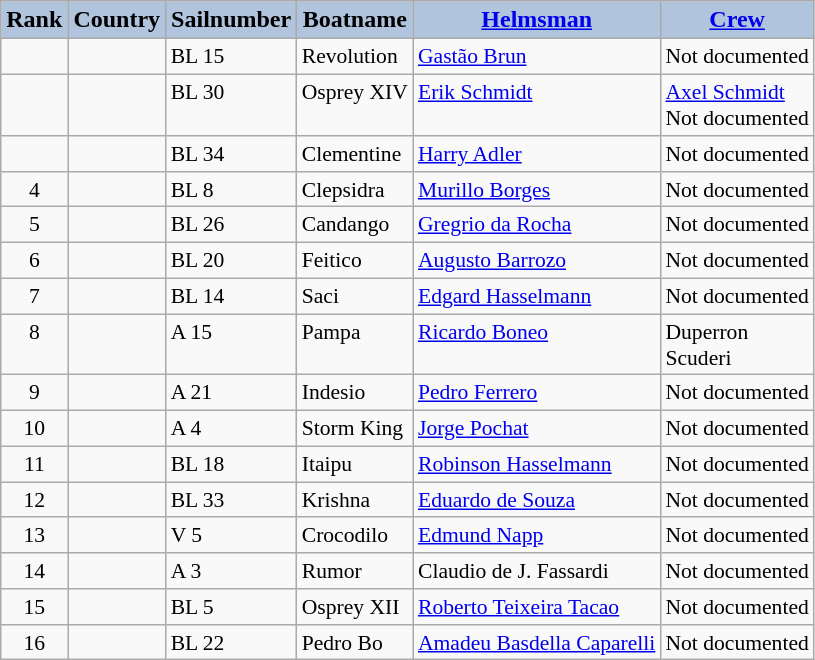<table class="wikitable">
<tr>
<th style="text-align:center;background-color:LightSteelBlue"><strong>Rank</strong></th>
<th style="text-align:center;background-color:LightSteelBlue"><strong>Country</strong></th>
<th style="text-align:center;background-color:LightSteelBlue"><strong>Sailnumber</strong></th>
<th style="text-align:center;background-color:LightSteelBlue"><strong>Boatname</strong></th>
<th style="text-align:center;background-color:LightSteelBlue"><strong><a href='#'>Helmsman</a></strong></th>
<th style="text-align:center;background-color:LightSteelBlue"><strong><a href='#'>Crew</a></strong></th>
</tr>
<tr>
<td style="text-align:center; vertical-align:top; font-size:90%"></td>
<td style="vertical-align:top; font-size:90%"></td>
<td style="vertical-align:top; font-size:90%">BL 15</td>
<td style="vertical-align:top; font-size:90%">Revolution</td>
<td style="vertical-align:top; font-size:90%"><a href='#'>Gastão Brun</a></td>
<td style="vertical-align:top; font-size:90%">Not documented</td>
</tr>
<tr>
<td style="text-align:center; vertical-align:top; font-size:90%"></td>
<td style="vertical-align:top; font-size:90%"></td>
<td style="vertical-align:top; font-size:90%">BL 30</td>
<td style="vertical-align:top; font-size:90%">Osprey XIV</td>
<td style="vertical-align:top; font-size:90%"><a href='#'>Erik Schmidt</a></td>
<td style="vertical-align:top; font-size:90%"><a href='#'>Axel Schmidt</a><br>Not documented</td>
</tr>
<tr>
<td style="text-align:center; vertical-align:top; font-size:90%"></td>
<td style="vertical-align:top; font-size:90%"></td>
<td style="vertical-align:top; font-size:90%">BL 34</td>
<td style="vertical-align:top; font-size:90%">Clementine</td>
<td style="vertical-align:top; font-size:90%"><a href='#'>Harry Adler</a></td>
<td style="vertical-align:top; font-size:90%">Not documented</td>
</tr>
<tr>
<td style="text-align:center; vertical-align:top; font-size:90%">4</td>
<td style="vertical-align:top; font-size:90%"></td>
<td style="vertical-align:top; font-size:90%">BL 8</td>
<td style="vertical-align:top; font-size:90%">Clepsidra</td>
<td style="vertical-align:top; font-size:90%"><a href='#'>Murillo Borges</a></td>
<td style="vertical-align:top; font-size:90%">Not documented</td>
</tr>
<tr>
<td style="text-align:center; vertical-align:top; font-size:90%">5</td>
<td style="vertical-align:top; font-size:90%"></td>
<td style="vertical-align:top; font-size:90%">BL 26</td>
<td style="vertical-align:top; font-size:90%">Candango</td>
<td style="vertical-align:top; font-size:90%"><a href='#'>Gregrio da Rocha</a></td>
<td style="vertical-align:top; font-size:90%">Not documented</td>
</tr>
<tr>
<td style="text-align:center; vertical-align:top; font-size:90%">6</td>
<td style="vertical-align:top; font-size:90%"></td>
<td style="vertical-align:top; font-size:90%">BL 20</td>
<td style="vertical-align:top; font-size:90%">Feitico</td>
<td style="vertical-align:top; font-size:90%"><a href='#'>Augusto Barrozo</a></td>
<td style="vertical-align:top; font-size:90%">Not documented</td>
</tr>
<tr>
<td style="text-align:center; vertical-align:top; font-size:90%">7</td>
<td style="vertical-align:top; font-size:90%"></td>
<td style="vertical-align:top; font-size:90%">BL 14</td>
<td style="vertical-align:top; font-size:90%">Saci</td>
<td style="vertical-align:top; font-size:90%"><a href='#'>Edgard Hasselmann</a></td>
<td style="vertical-align:top; font-size:90%">Not documented</td>
</tr>
<tr>
<td style="text-align:center; vertical-align:top; font-size:90%">8</td>
<td style="vertical-align:top; font-size:90%"></td>
<td style="vertical-align:top; font-size:90%">A 15</td>
<td style="vertical-align:top; font-size:90%">Pampa</td>
<td style="vertical-align:top; font-size:90%"><a href='#'>Ricardo Boneo</a></td>
<td style="vertical-align:top; font-size:90%">Duperron<br>Scuderi</td>
</tr>
<tr>
<td style="text-align:center; vertical-align:top; font-size:90%">9</td>
<td style="vertical-align:top; font-size:90%"></td>
<td style="vertical-align:top; font-size:90%">A 21</td>
<td style="vertical-align:top; font-size:90%">Indesio</td>
<td style="vertical-align:top; font-size:90%"><a href='#'>Pedro Ferrero</a></td>
<td style="vertical-align:top; font-size:90%">Not documented</td>
</tr>
<tr>
<td style="text-align:center; vertical-align:top; font-size:90%">10</td>
<td style="vertical-align:top; font-size:90%"></td>
<td style="vertical-align:top; font-size:90%">A 4</td>
<td style="vertical-align:top; font-size:90%">Storm King</td>
<td style="vertical-align:top; font-size:90%"><a href='#'>Jorge Pochat</a></td>
<td style="vertical-align:top; font-size:90%">Not documented</td>
</tr>
<tr>
<td style="text-align:center; vertical-align:top; font-size:90%">11</td>
<td style="vertical-align:top; font-size:90%"></td>
<td style="vertical-align:top; font-size:90%">BL 18</td>
<td style="vertical-align:top; font-size:90%">Itaipu</td>
<td style="vertical-align:top; font-size:90%"><a href='#'>Robinson Hasselmann</a></td>
<td style="vertical-align:top; font-size:90%">Not documented</td>
</tr>
<tr>
<td style="text-align:center; vertical-align:top; font-size:90%">12</td>
<td style="vertical-align:top; font-size:90%"></td>
<td style="vertical-align:top; font-size:90%">BL 33</td>
<td style="vertical-align:top; font-size:90%">Krishna</td>
<td style="vertical-align:top; font-size:90%"><a href='#'>Eduardo de Souza</a></td>
<td style="vertical-align:top; font-size:90%">Not documented</td>
</tr>
<tr>
<td style="text-align:center; vertical-align:top; font-size:90%">13</td>
<td style="vertical-align:top; font-size:90%"></td>
<td style="vertical-align:top; font-size:90%">V 5</td>
<td style="vertical-align:top; font-size:90%">Crocodilo</td>
<td style="vertical-align:top; font-size:90%"><a href='#'>Edmund Napp</a></td>
<td style="vertical-align:top; font-size:90%">Not documented</td>
</tr>
<tr>
<td style="text-align:center; vertical-align:top; font-size:90%">14</td>
<td style="vertical-align:top; font-size:90%"></td>
<td style="vertical-align:top; font-size:90%">A 3</td>
<td style="vertical-align:top; font-size:90%">Rumor</td>
<td style="vertical-align:top; font-size:90%">Claudio de J. Fassardi</td>
<td style="vertical-align:top; font-size:90%">Not documented</td>
</tr>
<tr>
<td style="text-align:center; vertical-align:top; font-size:90%">15</td>
<td style="vertical-align:top; font-size:90%"></td>
<td style="vertical-align:top; font-size:90%">BL 5</td>
<td style="vertical-align:top; font-size:90%">Osprey XII</td>
<td style="vertical-align:top; font-size:90%"><a href='#'>Roberto Teixeira Tacao</a></td>
<td style="vertical-align:top; font-size:90%">Not documented</td>
</tr>
<tr>
<td style="text-align:center; vertical-align:top; font-size:90%">16</td>
<td style="vertical-align:top; font-size:90%"></td>
<td style="vertical-align:top; font-size:90%">BL 22</td>
<td style="vertical-align:top; font-size:90%">Pedro Bo</td>
<td style="vertical-align:top; font-size:90%"><a href='#'>Amadeu Basdella Caparelli</a></td>
<td style="vertical-align:top; font-size:90%">Not documented</td>
</tr>
</table>
